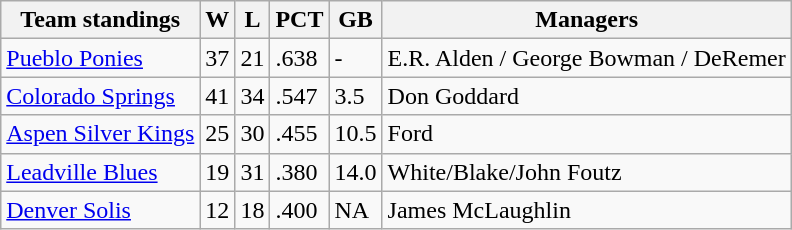<table class="wikitable">
<tr>
<th>Team standings</th>
<th>W</th>
<th>L</th>
<th>PCT</th>
<th>GB</th>
<th>Managers</th>
</tr>
<tr>
<td><a href='#'>Pueblo Ponies</a></td>
<td>37</td>
<td>21</td>
<td>.638</td>
<td>-</td>
<td>E.R. Alden / George Bowman / DeRemer</td>
</tr>
<tr>
<td><a href='#'>Colorado Springs</a></td>
<td>41</td>
<td>34</td>
<td>.547</td>
<td>3.5</td>
<td>Don Goddard</td>
</tr>
<tr>
<td><a href='#'>Aspen Silver Kings</a></td>
<td>25</td>
<td>30</td>
<td>.455</td>
<td>10.5</td>
<td>Ford</td>
</tr>
<tr>
<td><a href='#'>Leadville Blues</a></td>
<td>19</td>
<td>31</td>
<td>.380</td>
<td>14.0</td>
<td>White/Blake/John Foutz</td>
</tr>
<tr>
<td><a href='#'>Denver Solis</a></td>
<td>12</td>
<td>18</td>
<td>.400</td>
<td>NA</td>
<td>James McLaughlin</td>
</tr>
</table>
